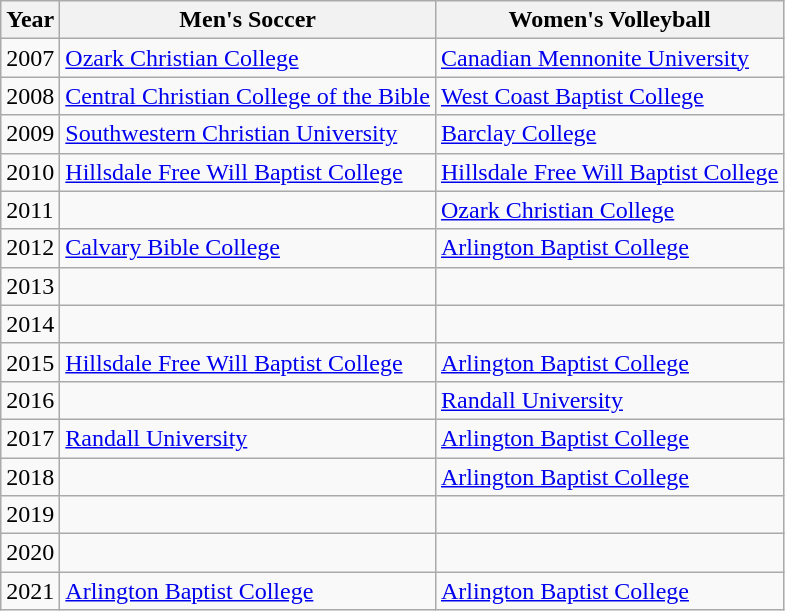<table class="wikitable">
<tr>
<th>Year</th>
<th>Men's Soccer</th>
<th>Women's Volleyball</th>
</tr>
<tr>
<td>2007</td>
<td><a href='#'>Ozark Christian College</a></td>
<td><a href='#'>Canadian Mennonite University</a></td>
</tr>
<tr>
<td>2008</td>
<td><a href='#'>Central Christian College of the Bible</a></td>
<td><a href='#'>West Coast Baptist College</a></td>
</tr>
<tr>
<td>2009</td>
<td><a href='#'>Southwestern Christian University</a></td>
<td><a href='#'>Barclay College</a></td>
</tr>
<tr>
<td>2010</td>
<td><a href='#'>Hillsdale Free Will Baptist College</a></td>
<td><a href='#'>Hillsdale Free Will Baptist College</a></td>
</tr>
<tr>
<td>2011</td>
<td></td>
<td><a href='#'>Ozark Christian College</a></td>
</tr>
<tr>
<td>2012</td>
<td><a href='#'>Calvary Bible College</a></td>
<td><a href='#'>Arlington Baptist College</a></td>
</tr>
<tr>
<td>2013</td>
<td></td>
<td></td>
</tr>
<tr>
<td>2014</td>
<td></td>
<td></td>
</tr>
<tr>
<td>2015</td>
<td><a href='#'>Hillsdale Free Will Baptist College</a></td>
<td><a href='#'>Arlington Baptist College</a></td>
</tr>
<tr>
<td>2016</td>
<td></td>
<td><a href='#'>Randall University</a></td>
</tr>
<tr>
<td>2017</td>
<td><a href='#'>Randall University</a></td>
<td><a href='#'>Arlington Baptist College</a></td>
</tr>
<tr>
<td>2018</td>
<td></td>
<td><a href='#'>Arlington Baptist College</a></td>
</tr>
<tr>
<td>2019</td>
<td></td>
<td></td>
</tr>
<tr>
<td>2020</td>
<td></td>
<td></td>
</tr>
<tr>
<td>2021</td>
<td><a href='#'>Arlington Baptist College</a></td>
<td><a href='#'>Arlington Baptist College</a></td>
</tr>
</table>
